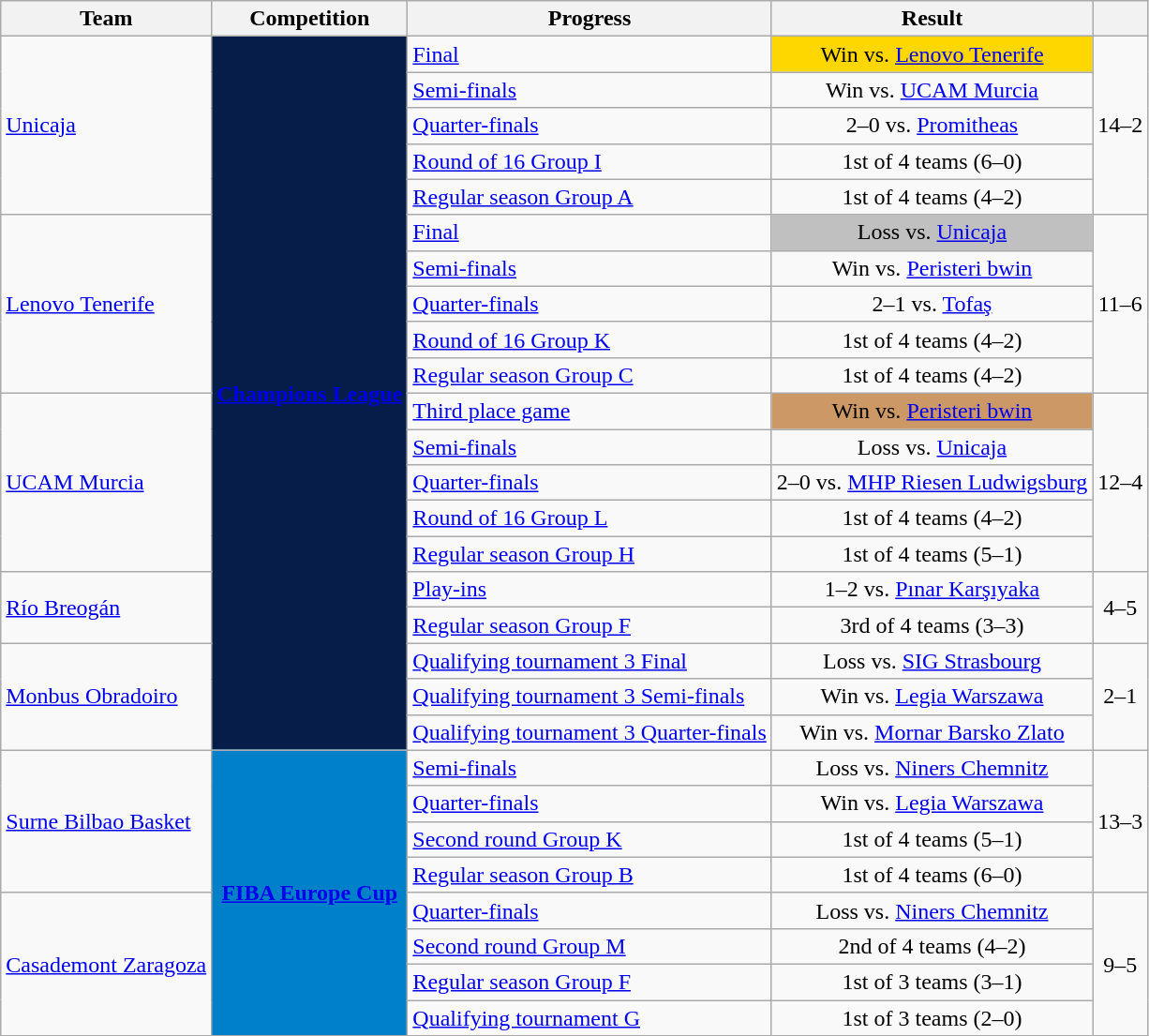<table class="wikitable sortable">
<tr>
<th>Team</th>
<th>Competition</th>
<th>Progress</th>
<th>Result</th>
<th></th>
</tr>
<tr>
<td rowspan="5"><a href='#'>Unicaja</a></td>
<td rowspan="20" style="background-color:#071D49;color:#D0D3D4;text-align:center"><strong><a href='#'><span>Champions League</span></a></strong></td>
<td><a href='#'>Final</a></td>
<td style="background-color:#FFD700;text-align:center">Win vs.  <a href='#'>Lenovo Tenerife</a></td>
<td rowspan="5" style="text-align:center">14–2</td>
</tr>
<tr>
<td><a href='#'>Semi-finals</a></td>
<td style="text-align:center">Win vs.  <a href='#'>UCAM Murcia</a></td>
</tr>
<tr>
<td><a href='#'>Quarter-finals</a></td>
<td style="text-align:center">2–0 vs.  <a href='#'>Promitheas</a></td>
</tr>
<tr>
<td><a href='#'>Round of 16 Group I</a></td>
<td style="text-align:center">1st of 4 teams (6–0)</td>
</tr>
<tr>
<td><a href='#'>Regular season Group A</a></td>
<td style="text-align:center">1st of 4 teams (4–2)</td>
</tr>
<tr>
<td rowspan="5"><a href='#'>Lenovo Tenerife</a></td>
<td><a href='#'>Final</a></td>
<td style="background:#C0C0C0;text-align:center">Loss vs.  <a href='#'>Unicaja</a></td>
<td rowspan="5" style="text-align:center">11–6</td>
</tr>
<tr>
<td><a href='#'>Semi-finals</a></td>
<td style="text-align:center">Win vs.  <a href='#'>Peristeri bwin</a></td>
</tr>
<tr>
<td><a href='#'>Quarter-finals</a></td>
<td style="text-align:center">2–1 vs.  <a href='#'>Tofaş</a></td>
</tr>
<tr>
<td><a href='#'>Round of 16 Group K</a></td>
<td style="text-align:center">1st of 4 teams (4–2)</td>
</tr>
<tr>
<td><a href='#'>Regular season Group C</a></td>
<td style="text-align:center">1st of 4 teams (4–2)</td>
</tr>
<tr>
<td rowspan="5"><a href='#'>UCAM Murcia</a></td>
<td><a href='#'>Third place game</a></td>
<td style="background-color:#CC9966;text-align:center">Win vs.  <a href='#'>Peristeri bwin</a></td>
<td rowspan="5" style="text-align:center">12–4</td>
</tr>
<tr>
<td><a href='#'>Semi-finals</a></td>
<td style="text-align:center">Loss vs.  <a href='#'>Unicaja</a></td>
</tr>
<tr>
<td><a href='#'>Quarter-finals</a></td>
<td style="text-align:center">2–0 vs.  <a href='#'>MHP Riesen Ludwigsburg</a></td>
</tr>
<tr>
<td><a href='#'>Round of 16 Group L</a></td>
<td style="text-align:center">1st of 4 teams (4–2)</td>
</tr>
<tr>
<td><a href='#'>Regular season Group H</a></td>
<td style="text-align:center">1st of 4 teams (5–1)</td>
</tr>
<tr>
<td rowspan="2"><a href='#'>Río Breogán</a></td>
<td><a href='#'>Play-ins</a></td>
<td style="text-align:center">1–2 vs.  <a href='#'>Pınar Karşıyaka</a></td>
<td rowspan="2" style="text-align:center">4–5</td>
</tr>
<tr>
<td><a href='#'>Regular season Group F</a></td>
<td style="text-align:center">3rd of 4 teams (3–3)</td>
</tr>
<tr>
<td rowspan="3"><a href='#'>Monbus Obradoiro</a></td>
<td><a href='#'>Qualifying tournament 3 Final</a></td>
<td style="text-align:center">Loss vs.  <a href='#'>SIG Strasbourg</a></td>
<td rowspan="3" style="text-align:center">2–1</td>
</tr>
<tr>
<td><a href='#'>Qualifying tournament 3 Semi-finals</a></td>
<td style="text-align:center">Win vs.  <a href='#'>Legia Warszawa</a></td>
</tr>
<tr>
<td><a href='#'>Qualifying tournament 3 Quarter-finals</a></td>
<td style="text-align:center">Win vs.  <a href='#'>Mornar Barsko Zlato</a></td>
</tr>
<tr>
<td rowspan="4"><a href='#'>Surne Bilbao Basket</a></td>
<td rowspan="8" style="background-color:#0080C8;color:#FFFFFF;text-align:center"><strong><a href='#'><span>FIBA Europe Cup</span></a></strong></td>
<td><a href='#'>Semi-finals</a></td>
<td style="text-align:center">Loss vs.  <a href='#'>Niners Chemnitz</a></td>
<td rowspan="4" style="text-align:center">13–3</td>
</tr>
<tr>
<td><a href='#'>Quarter-finals</a></td>
<td style="text-align:center">Win vs.  <a href='#'>Legia Warszawa</a></td>
</tr>
<tr>
<td><a href='#'>Second round Group K</a></td>
<td style="text-align:center">1st of 4 teams (5–1)</td>
</tr>
<tr>
<td><a href='#'>Regular season Group B</a></td>
<td style="text-align:center">1st of 4 teams (6–0)</td>
</tr>
<tr>
<td rowspan="4"><a href='#'>Casademont Zaragoza</a></td>
<td><a href='#'>Quarter-finals</a></td>
<td style="text-align:center">Loss vs.  <a href='#'>Niners Chemnitz</a></td>
<td rowspan="4" style="text-align:center">9–5</td>
</tr>
<tr>
<td><a href='#'>Second round Group M</a></td>
<td style="text-align:center">2nd of 4 teams (4–2)</td>
</tr>
<tr>
<td><a href='#'>Regular season Group F</a></td>
<td style="text-align:center">1st of 3 teams (3–1)</td>
</tr>
<tr>
<td><a href='#'>Qualifying tournament G</a></td>
<td style="text-align:center">1st of 3 teams (2–0)</td>
</tr>
</table>
